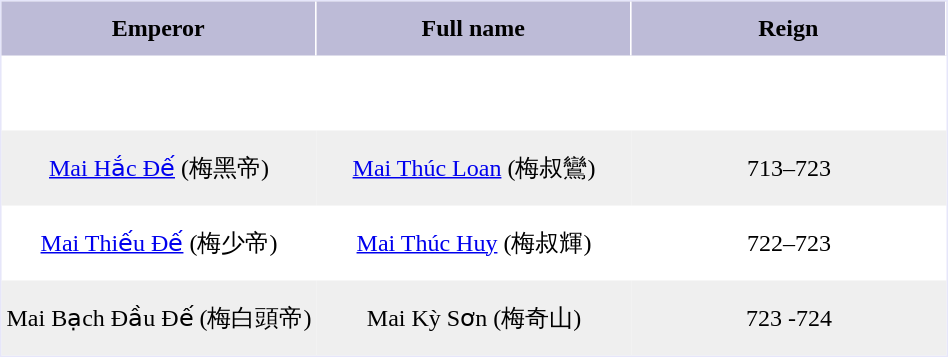<table width=50% cellpadding=0 cellspacing=0 style="text-align: center; border: 1px solid #E6E6FA;">
<tr bgcolor="#BDBBD7" style="height:36px;">
<th width="30%" style="border-right: 1px solid #FFFFFF;">Emperor</th>
<th width="30%" style="border-right: 1px solid #FFFFFF;">Full name</th>
<th width="30%" style="border-right: 1px solid #FFFFFF;">Reign</th>
</tr>
<tr style="height:50px;">
</tr>
<tr style="height:50px;" bgcolor="#EFEFEF">
<td><a href='#'>Mai Hắc Đế</a> (梅黑帝)</td>
<td><a href='#'>Mai Thúc Loan</a> (梅叔鸞)</td>
<td>713–723</td>
</tr>
<tr style="height:50px;">
<td><a href='#'>Mai Thiếu Đế</a> (梅少帝)</td>
<td><a href='#'>Mai Thúc Huy</a> (梅叔輝)</td>
<td>722–723</td>
</tr>
<tr style="height:50px;" bgcolor="#EFEFEF">
<td>Mai Bạch Đầu Đế (梅白頭帝)</td>
<td>Mai Kỳ Sơn (梅奇山)</td>
<td>723 -724</td>
</tr>
</table>
